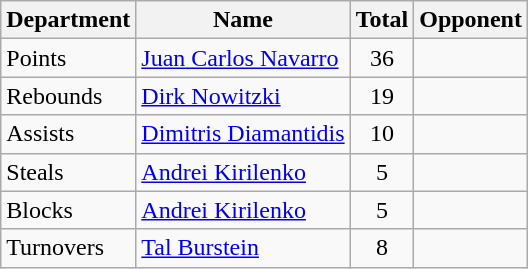<table class=wikitable>
<tr>
<th>Department</th>
<th>Name</th>
<th>Total</th>
<th>Opponent</th>
</tr>
<tr>
<td>Points</td>
<td> <a href='#'>Juan Carlos Navarro</a></td>
<td align=center>36</td>
<td></td>
</tr>
<tr>
<td>Rebounds</td>
<td> <a href='#'>Dirk Nowitzki</a></td>
<td align=center>19</td>
<td></td>
</tr>
<tr>
<td>Assists</td>
<td> <a href='#'>Dimitris Diamantidis</a></td>
<td align=center>10</td>
<td></td>
</tr>
<tr>
<td>Steals</td>
<td> <a href='#'>Andrei Kirilenko</a></td>
<td align=center>5</td>
<td></td>
</tr>
<tr>
<td>Blocks</td>
<td> <a href='#'>Andrei Kirilenko</a></td>
<td align=center>5</td>
<td></td>
</tr>
<tr>
<td>Turnovers</td>
<td> <a href='#'>Tal Burstein</a></td>
<td align=center>8</td>
<td></td>
</tr>
</table>
